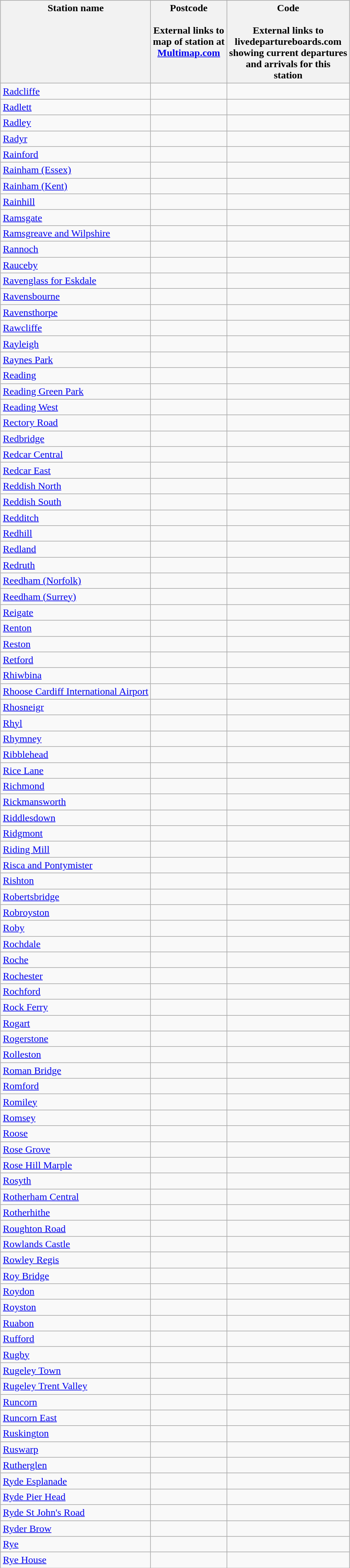<table class="wikitable" style="margin: auto;">
<tr>
<th valign="top" align="left">Station name</th>
<th valign="top" align="left">Postcode<br><br>External links to <br>map of station at <br><a href='#'>Multimap.com</a></th>
<th valign="top" align="left">Code<br><br>External links to <br>livedepartureboards.com<br>showing current departures <br>and arrivals for this <br>station</th>
</tr>
<tr>
<td><a href='#'>Radcliffe</a></td>
<td></td>
<td></td>
</tr>
<tr>
<td><a href='#'>Radlett</a></td>
<td></td>
<td></td>
</tr>
<tr>
<td><a href='#'>Radley</a></td>
<td></td>
<td></td>
</tr>
<tr>
<td><a href='#'>Radyr</a></td>
<td></td>
<td></td>
</tr>
<tr>
<td><a href='#'>Rainford</a></td>
<td></td>
<td></td>
</tr>
<tr>
<td><a href='#'>Rainham (Essex)</a></td>
<td></td>
<td></td>
</tr>
<tr>
<td><a href='#'>Rainham (Kent)</a></td>
<td></td>
<td></td>
</tr>
<tr>
<td><a href='#'>Rainhill</a></td>
<td></td>
<td></td>
</tr>
<tr>
<td><a href='#'>Ramsgate</a></td>
<td></td>
<td></td>
</tr>
<tr>
<td><a href='#'>Ramsgreave and Wilpshire</a></td>
<td></td>
<td></td>
</tr>
<tr>
<td><a href='#'>Rannoch</a></td>
<td></td>
<td></td>
</tr>
<tr>
<td><a href='#'>Rauceby</a></td>
<td></td>
<td></td>
</tr>
<tr>
<td><a href='#'>Ravenglass for Eskdale</a></td>
<td></td>
<td></td>
</tr>
<tr>
<td><a href='#'>Ravensbourne</a></td>
<td></td>
<td></td>
</tr>
<tr>
<td><a href='#'>Ravensthorpe</a></td>
<td></td>
<td></td>
</tr>
<tr>
<td><a href='#'>Rawcliffe</a></td>
<td></td>
<td></td>
</tr>
<tr>
<td><a href='#'>Rayleigh</a></td>
<td></td>
<td></td>
</tr>
<tr>
<td><a href='#'>Raynes Park</a></td>
<td></td>
<td></td>
</tr>
<tr>
<td><a href='#'>Reading</a></td>
<td></td>
<td></td>
</tr>
<tr>
<td><a href='#'>Reading Green Park</a></td>
<td></td>
<td></td>
</tr>
<tr>
<td><a href='#'>Reading West</a></td>
<td></td>
<td></td>
</tr>
<tr>
<td><a href='#'>Rectory Road</a></td>
<td></td>
<td></td>
</tr>
<tr>
<td><a href='#'>Redbridge</a></td>
<td></td>
<td></td>
</tr>
<tr>
<td><a href='#'>Redcar Central</a></td>
<td></td>
<td></td>
</tr>
<tr>
<td><a href='#'>Redcar East</a></td>
<td></td>
<td></td>
</tr>
<tr>
<td><a href='#'>Reddish North</a></td>
<td></td>
<td></td>
</tr>
<tr>
<td><a href='#'>Reddish South</a></td>
<td></td>
<td></td>
</tr>
<tr>
<td><a href='#'>Redditch</a></td>
<td></td>
<td></td>
</tr>
<tr>
<td><a href='#'>Redhill</a></td>
<td></td>
<td></td>
</tr>
<tr>
<td><a href='#'>Redland</a></td>
<td></td>
<td></td>
</tr>
<tr>
<td><a href='#'>Redruth</a></td>
<td></td>
<td></td>
</tr>
<tr>
<td><a href='#'>Reedham (Norfolk)</a></td>
<td></td>
<td></td>
</tr>
<tr>
<td><a href='#'>Reedham (Surrey)</a></td>
<td></td>
<td></td>
</tr>
<tr>
<td><a href='#'>Reigate</a></td>
<td></td>
<td></td>
</tr>
<tr>
<td><a href='#'>Renton</a></td>
<td></td>
<td></td>
</tr>
<tr>
<td><a href='#'>Reston</a></td>
<td></td>
<td></td>
</tr>
<tr>
<td><a href='#'>Retford</a></td>
<td></td>
<td></td>
</tr>
<tr>
<td><a href='#'>Rhiwbina</a></td>
<td></td>
<td></td>
</tr>
<tr>
<td><a href='#'>Rhoose Cardiff International Airport</a></td>
<td></td>
<td></td>
</tr>
<tr>
<td><a href='#'>Rhosneigr</a></td>
<td></td>
<td></td>
</tr>
<tr>
<td><a href='#'>Rhyl</a></td>
<td></td>
<td></td>
</tr>
<tr>
<td><a href='#'>Rhymney</a></td>
<td></td>
<td></td>
</tr>
<tr>
<td><a href='#'>Ribblehead</a></td>
<td></td>
<td></td>
</tr>
<tr>
<td><a href='#'>Rice Lane</a></td>
<td></td>
<td></td>
</tr>
<tr>
<td><a href='#'>Richmond</a></td>
<td></td>
<td></td>
</tr>
<tr>
<td><a href='#'>Rickmansworth</a></td>
<td></td>
<td></td>
</tr>
<tr>
<td><a href='#'>Riddlesdown</a></td>
<td></td>
<td></td>
</tr>
<tr>
<td><a href='#'>Ridgmont</a></td>
<td></td>
<td></td>
</tr>
<tr>
<td><a href='#'>Riding Mill</a></td>
<td></td>
<td></td>
</tr>
<tr>
<td><a href='#'>Risca and Pontymister</a></td>
<td></td>
<td></td>
</tr>
<tr>
<td><a href='#'>Rishton</a></td>
<td></td>
<td></td>
</tr>
<tr>
<td><a href='#'>Robertsbridge</a></td>
<td></td>
<td></td>
</tr>
<tr>
<td><a href='#'>Robroyston</a></td>
<td></td>
<td></td>
</tr>
<tr>
<td><a href='#'>Roby</a></td>
<td></td>
<td></td>
</tr>
<tr>
<td><a href='#'>Rochdale</a></td>
<td></td>
<td></td>
</tr>
<tr>
<td><a href='#'>Roche</a></td>
<td></td>
<td></td>
</tr>
<tr>
<td><a href='#'>Rochester</a></td>
<td></td>
<td></td>
</tr>
<tr>
<td><a href='#'>Rochford</a></td>
<td></td>
<td></td>
</tr>
<tr>
<td><a href='#'>Rock Ferry</a></td>
<td></td>
<td></td>
</tr>
<tr>
<td><a href='#'>Rogart</a></td>
<td></td>
<td></td>
</tr>
<tr>
<td><a href='#'>Rogerstone</a></td>
<td></td>
<td></td>
</tr>
<tr>
<td><a href='#'>Rolleston</a></td>
<td></td>
<td></td>
</tr>
<tr>
<td><a href='#'>Roman Bridge</a></td>
<td></td>
<td></td>
</tr>
<tr>
<td><a href='#'>Romford</a></td>
<td></td>
<td></td>
</tr>
<tr>
<td><a href='#'>Romiley</a></td>
<td></td>
<td></td>
</tr>
<tr>
<td><a href='#'>Romsey</a></td>
<td></td>
<td></td>
</tr>
<tr>
<td><a href='#'>Roose</a></td>
<td></td>
<td></td>
</tr>
<tr>
<td><a href='#'>Rose Grove</a></td>
<td></td>
<td></td>
</tr>
<tr>
<td><a href='#'>Rose Hill Marple</a></td>
<td></td>
<td></td>
</tr>
<tr>
<td><a href='#'>Rosyth</a></td>
<td></td>
<td></td>
</tr>
<tr>
<td><a href='#'>Rotherham Central</a></td>
<td></td>
<td></td>
</tr>
<tr>
<td><a href='#'>Rotherhithe</a></td>
<td></td>
<td></td>
</tr>
<tr>
<td><a href='#'>Roughton Road</a></td>
<td></td>
<td></td>
</tr>
<tr>
<td><a href='#'>Rowlands Castle</a></td>
<td></td>
<td></td>
</tr>
<tr>
<td><a href='#'>Rowley Regis</a></td>
<td></td>
<td></td>
</tr>
<tr>
<td><a href='#'>Roy Bridge</a></td>
<td></td>
<td></td>
</tr>
<tr>
<td><a href='#'>Roydon</a></td>
<td></td>
<td></td>
</tr>
<tr>
<td><a href='#'>Royston</a></td>
<td></td>
<td></td>
</tr>
<tr>
<td><a href='#'>Ruabon</a></td>
<td></td>
<td></td>
</tr>
<tr>
<td><a href='#'>Rufford</a></td>
<td></td>
<td></td>
</tr>
<tr>
<td><a href='#'>Rugby</a></td>
<td></td>
<td></td>
</tr>
<tr>
<td><a href='#'>Rugeley Town</a></td>
<td></td>
<td></td>
</tr>
<tr>
<td><a href='#'>Rugeley Trent Valley</a></td>
<td></td>
<td></td>
</tr>
<tr>
<td><a href='#'>Runcorn</a></td>
<td></td>
<td></td>
</tr>
<tr>
<td><a href='#'>Runcorn East</a></td>
<td></td>
<td></td>
</tr>
<tr>
<td><a href='#'>Ruskington</a></td>
<td></td>
<td></td>
</tr>
<tr>
<td><a href='#'>Ruswarp</a></td>
<td></td>
<td></td>
</tr>
<tr>
<td><a href='#'>Rutherglen</a></td>
<td></td>
<td></td>
</tr>
<tr>
<td><a href='#'>Ryde Esplanade</a></td>
<td></td>
<td></td>
</tr>
<tr>
<td><a href='#'>Ryde Pier Head</a></td>
<td></td>
<td></td>
</tr>
<tr>
<td><a href='#'>Ryde St John's Road</a></td>
<td></td>
<td></td>
</tr>
<tr>
<td><a href='#'>Ryder Brow</a></td>
<td></td>
<td></td>
</tr>
<tr>
<td><a href='#'>Rye</a></td>
<td></td>
<td></td>
</tr>
<tr>
<td><a href='#'>Rye House</a></td>
<td></td>
<td></td>
</tr>
</table>
